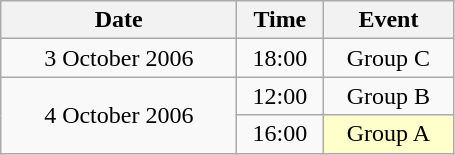<table class = "wikitable" style="text-align:center;">
<tr>
<th width=150>Date</th>
<th width=50>Time</th>
<th width=80>Event</th>
</tr>
<tr>
<td>3 October 2006</td>
<td>18:00</td>
<td>Group C</td>
</tr>
<tr>
<td rowspan=2>4 October 2006</td>
<td>12:00</td>
<td>Group B</td>
</tr>
<tr>
<td>16:00</td>
<td bgcolor=ffffcc>Group A</td>
</tr>
</table>
